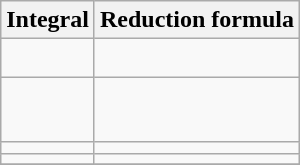<table class="wikitable">
<tr>
<th>Integral</th>
<th>Reduction formula</th>
</tr>
<tr>
<td><br></td>
<td></td>
</tr>
<tr>
<td><br><br></td>
<td></td>
</tr>
<tr>
<td></td>
<td></td>
</tr>
<tr>
<td></td>
<td></td>
</tr>
<tr>
</tr>
</table>
